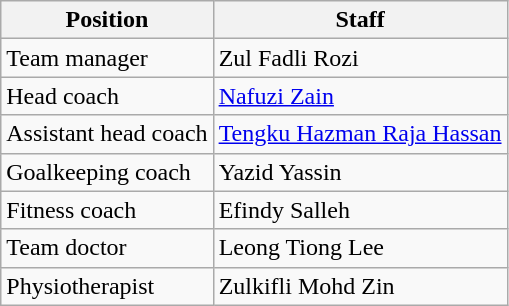<table class="wikitable">
<tr>
<th>Position</th>
<th>Staff</th>
</tr>
<tr>
<td>Team manager</td>
<td> Zul Fadli Rozi</td>
</tr>
<tr>
<td>Head coach</td>
<td> <a href='#'>Nafuzi Zain</a></td>
</tr>
<tr>
<td>Assistant head coach</td>
<td> <a href='#'>Tengku Hazman Raja Hassan</a></td>
</tr>
<tr>
<td>Goalkeeping coach</td>
<td> Yazid Yassin</td>
</tr>
<tr>
<td>Fitness coach</td>
<td> Efindy Salleh</td>
</tr>
<tr>
<td>Team doctor</td>
<td> Leong Tiong Lee</td>
</tr>
<tr>
<td>Physiotherapist</td>
<td> Zulkifli Mohd Zin</td>
</tr>
</table>
